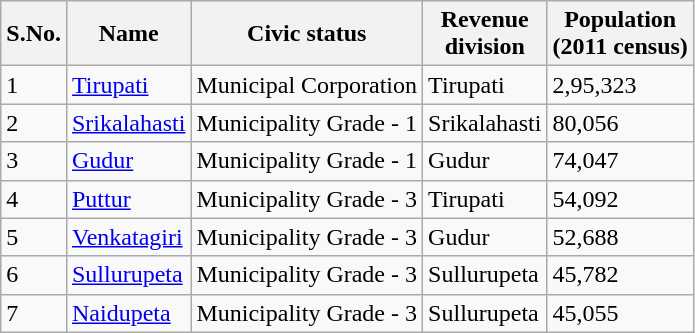<table class="wikitable">
<tr>
<th>S.No.</th>
<th>Name</th>
<th>Civic status</th>
<th>Revenue<br>division</th>
<th>Population<br>(2011 census)</th>
</tr>
<tr>
<td>1</td>
<td><a href='#'>Tirupati</a></td>
<td>Municipal Corporation</td>
<td>Tirupati</td>
<td>2,95,323</td>
</tr>
<tr>
<td>2</td>
<td><a href='#'>Srikalahasti</a></td>
<td>Municipality Grade - 1</td>
<td>Srikalahasti</td>
<td>80,056</td>
</tr>
<tr>
<td>3</td>
<td><a href='#'>Gudur</a></td>
<td>Municipality Grade - 1</td>
<td>Gudur</td>
<td>74,047</td>
</tr>
<tr>
<td>4</td>
<td><a href='#'>Puttur</a></td>
<td>Municipality Grade - 3</td>
<td>Tirupati</td>
<td>54,092</td>
</tr>
<tr>
<td>5</td>
<td><a href='#'>Venkatagiri</a></td>
<td>Municipality Grade - 3</td>
<td>Gudur</td>
<td>52,688</td>
</tr>
<tr>
<td>6</td>
<td><a href='#'>Sullurupeta</a></td>
<td>Municipality Grade - 3</td>
<td>Sullurupeta</td>
<td>45,782</td>
</tr>
<tr>
<td>7</td>
<td><a href='#'>Naidupeta</a></td>
<td>Municipality Grade - 3</td>
<td>Sullurupeta</td>
<td>45,055</td>
</tr>
</table>
